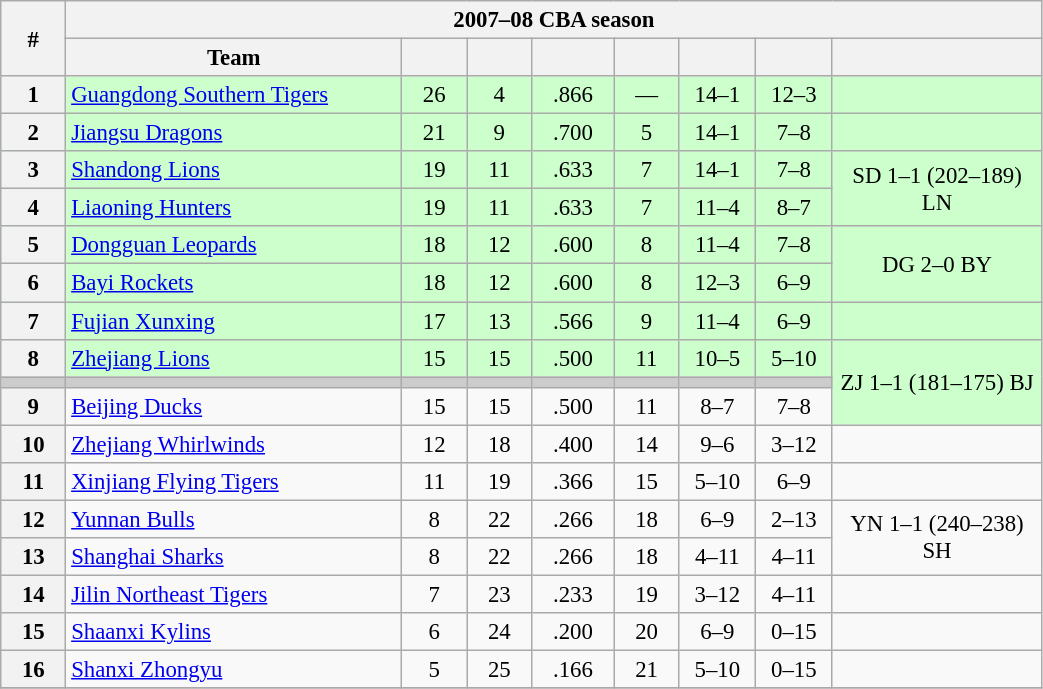<table class="wikitable" width="55%" style="font-size:95%;">
<tr>
<th width="3%" rowspan=2>#</th>
<th colspan="8" style="text-align:center;">2007–08 CBA season</th>
</tr>
<tr style="text-align:center;">
<th width="16%">Team</th>
<th width="3%"></th>
<th width="3%"></th>
<th width="3%"></th>
<th width="3%"></th>
<th width="3%"></th>
<th width="3%"></th>
<th width="10%"></th>
</tr>
<tr style="background: #ccffcc;  text-align: center;">
<th>1</th>
<td style="text-align:left;"><a href='#'>Guangdong Southern Tigers</a></td>
<td>26</td>
<td>4</td>
<td>.866</td>
<td>—</td>
<td>14–1</td>
<td>12–3</td>
<td></td>
</tr>
<tr style="background: #ccffcc;  text-align: center;">
<th>2</th>
<td style="text-align:left;"><a href='#'>Jiangsu Dragons</a></td>
<td>21</td>
<td>9</td>
<td>.700</td>
<td>5</td>
<td>14–1</td>
<td>7–8</td>
<td></td>
</tr>
<tr style="background: #ccffcc;  text-align: center;">
<th>3</th>
<td style="text-align:left;"><a href='#'>Shandong Lions</a></td>
<td>19</td>
<td>11</td>
<td>.633</td>
<td>7</td>
<td>14–1</td>
<td>7–8</td>
<td rowspan=2>SD 1–1 (202–189) LN</td>
</tr>
<tr style="background: #ccffcc;  text-align: center;">
<th>4</th>
<td style="text-align:left;"><a href='#'>Liaoning Hunters</a></td>
<td>19</td>
<td>11</td>
<td>.633</td>
<td>7</td>
<td>11–4</td>
<td>8–7</td>
</tr>
<tr style="background: #ccffcc;  text-align: center;">
<th>5</th>
<td style="text-align:left;"><a href='#'>Dongguan Leopards</a></td>
<td>18</td>
<td>12</td>
<td>.600</td>
<td>8</td>
<td>11–4</td>
<td>7–8</td>
<td rowspan=2>DG 2–0 BY</td>
</tr>
<tr style="background: #ccffcc;  text-align: center;">
<th>6</th>
<td style="text-align:left;"><a href='#'>Bayi Rockets</a></td>
<td>18</td>
<td>12</td>
<td>.600</td>
<td>8</td>
<td>12–3</td>
<td>6–9</td>
</tr>
<tr style="background: #ccffcc;  text-align: center;">
<th>7</th>
<td style="text-align:left;"><a href='#'>Fujian Xunxing</a></td>
<td>17</td>
<td>13</td>
<td>.566</td>
<td>9</td>
<td>11–4</td>
<td>6–9</td>
<td></td>
</tr>
<tr style="background: #ccffcc;  text-align: center;">
<th>8</th>
<td style="text-align:left;"><a href='#'>Zhejiang Lions</a></td>
<td>15</td>
<td>15</td>
<td>.500</td>
<td>11</td>
<td>10–5</td>
<td>5–10</td>
<td rowspan=3>ZJ 1–1 (181–175) BJ</td>
</tr>
<tr style="background-color:#cccccc" >
<td></td>
<td></td>
<td></td>
<td></td>
<td></td>
<td></td>
<td></td>
<td></td>
</tr>
<tr style="text-align:center;">
<th>9</th>
<td style="text-align:left;"><a href='#'>Beijing Ducks</a></td>
<td>15</td>
<td>15</td>
<td>.500</td>
<td>11</td>
<td>8–7</td>
<td>7–8</td>
</tr>
<tr style="text-align:center;">
<th>10</th>
<td style="text-align:left;"><a href='#'>Zhejiang Whirlwinds</a></td>
<td>12</td>
<td>18</td>
<td>.400</td>
<td>14</td>
<td>9–6</td>
<td>3–12</td>
<td></td>
</tr>
<tr style="text-align:center;">
<th>11</th>
<td style="text-align:left;"><a href='#'>Xinjiang Flying Tigers</a></td>
<td>11</td>
<td>19</td>
<td>.366</td>
<td>15</td>
<td>5–10</td>
<td>6–9</td>
<td></td>
</tr>
<tr style="text-align:center;">
<th>12</th>
<td style="text-align:left;"><a href='#'>Yunnan Bulls</a></td>
<td>8</td>
<td>22</td>
<td>.266</td>
<td>18</td>
<td>6–9</td>
<td>2–13</td>
<td rowspan=2>YN 1–1 (240–238) SH</td>
</tr>
<tr style="text-align:center;">
<th>13</th>
<td style="text-align:left;"><a href='#'>Shanghai Sharks</a></td>
<td>8</td>
<td>22</td>
<td>.266</td>
<td>18</td>
<td>4–11</td>
<td>4–11</td>
</tr>
<tr style="text-align:center;">
<th>14</th>
<td style="text-align:left;"><a href='#'>Jilin Northeast Tigers</a></td>
<td>7</td>
<td>23</td>
<td>.233</td>
<td>19</td>
<td>3–12</td>
<td>4–11</td>
<td></td>
</tr>
<tr style="text-align:center;">
<th>15</th>
<td style="text-align:left;"><a href='#'>Shaanxi Kylins</a></td>
<td>6</td>
<td>24</td>
<td>.200</td>
<td>20</td>
<td>6–9</td>
<td>0–15</td>
<td></td>
</tr>
<tr style="text-align:center;">
<th>16</th>
<td style="text-align:left;"><a href='#'>Shanxi Zhongyu</a></td>
<td>5</td>
<td>25</td>
<td>.166</td>
<td>21</td>
<td>5–10</td>
<td>0–15</td>
<td></td>
</tr>
<tr style="text-align:center;">
</tr>
</table>
